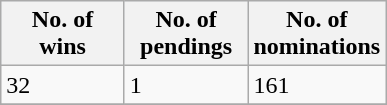<table class="wikitable">
<tr style="background:#ebf5ff;">
<th style="width:75px;">No. of wins</th>
<th style="width:75px;">No. of pendings</th>
<th style="width:75px;">No. of nominations</th>
</tr>
<tr>
<td>32</td>
<td>1</td>
<td>161</td>
</tr>
<tr>
</tr>
</table>
